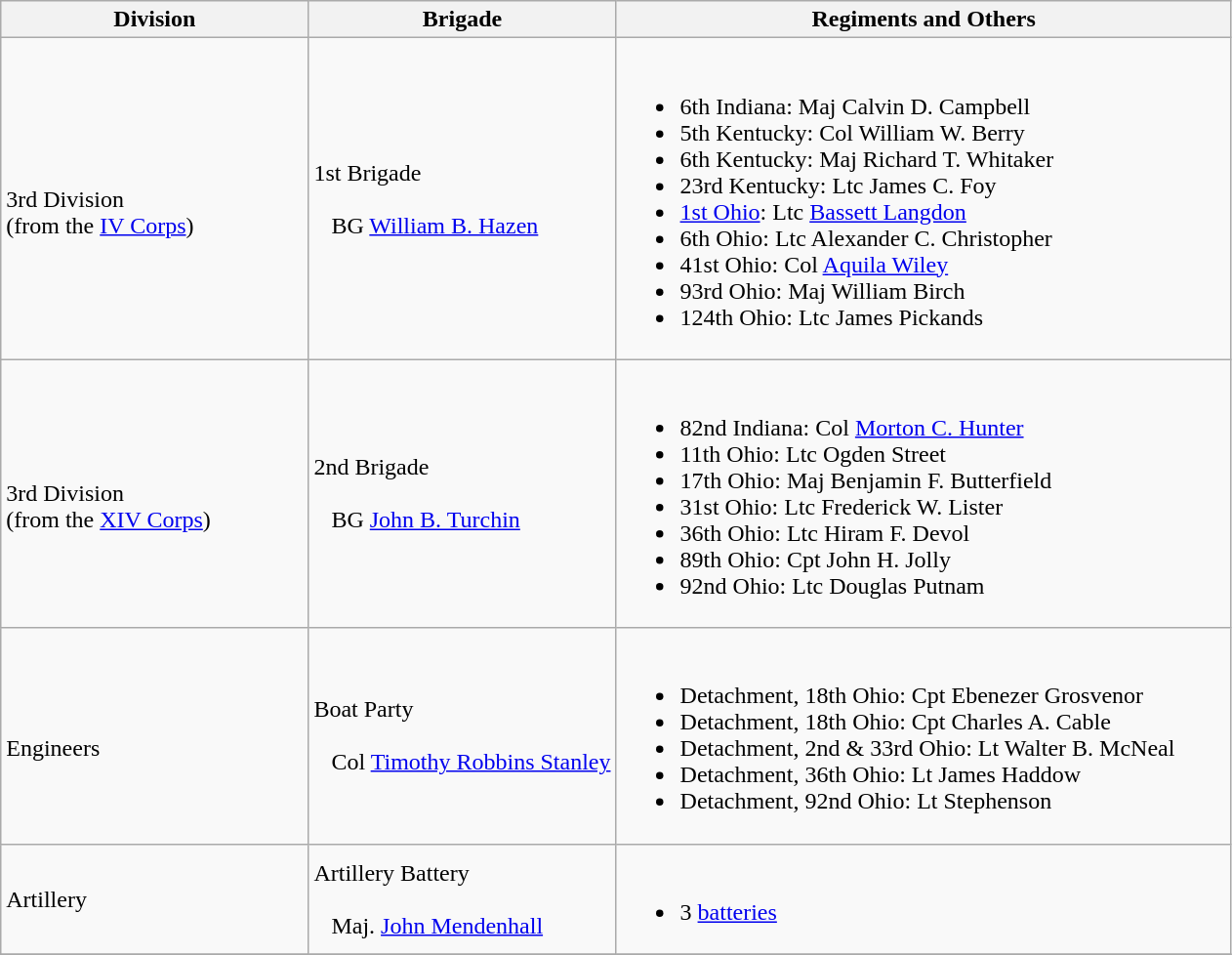<table class="wikitable">
<tr>
<th width=25%>Division</th>
<th width=25%>Brigade</th>
<th>Regiments and Others</th>
</tr>
<tr>
<td rowspan=1><br>3rd Division<br>(from the <a href='#'>IV Corps</a>)</td>
<td>1st Brigade<br><br>  
BG <a href='#'>William B. Hazen</a></td>
<td><br><ul><li>6th Indiana: Maj Calvin D. Campbell</li><li>5th Kentucky: Col William W. Berry</li><li>6th Kentucky: Maj Richard T. Whitaker</li><li>23rd Kentucky: Ltc James C. Foy</li><li><a href='#'>1st Ohio</a>: Ltc <a href='#'>Bassett Langdon</a></li><li>6th Ohio: Ltc Alexander C. Christopher</li><li>41st Ohio: Col <a href='#'>Aquila Wiley</a></li><li>93rd Ohio: Maj William Birch</li><li>124th Ohio: Ltc James Pickands</li></ul></td>
</tr>
<tr>
<td rowspan=1><br>3rd Division<br>(from the <a href='#'>XIV Corps</a>)</td>
<td>2nd Brigade<br><br>  
BG <a href='#'>John B. Turchin</a></td>
<td><br><ul><li>82nd Indiana: Col <a href='#'>Morton C. Hunter</a></li><li>11th Ohio: Ltc Ogden Street</li><li>17th Ohio: Maj Benjamin F. Butterfield</li><li>31st Ohio: Ltc Frederick W. Lister</li><li>36th Ohio: Ltc Hiram F. Devol</li><li>89th Ohio: Cpt John H. Jolly</li><li>92nd Ohio: Ltc Douglas Putnam</li></ul></td>
</tr>
<tr>
<td rowspan=1><br>Engineers</td>
<td>Boat Party<br><br>  
Col <a href='#'>Timothy Robbins Stanley</a></td>
<td><br><ul><li>Detachment, 18th Ohio: Cpt Ebenezer Grosvenor</li><li>Detachment, 18th Ohio: Cpt Charles A. Cable</li><li>Detachment, 2nd & 33rd Ohio: Lt Walter B. McNeal</li><li>Detachment, 36th Ohio: Lt James Haddow</li><li>Detachment, 92nd Ohio: Lt Stephenson</li></ul></td>
</tr>
<tr>
<td>Artillery</td>
<td>Artillery Battery<br><br>  
Maj. <a href='#'>John Mendenhall</a></td>
<td><br><ul><li>3 <a href='#'>batteries</a></li></ul></td>
</tr>
<tr>
</tr>
</table>
